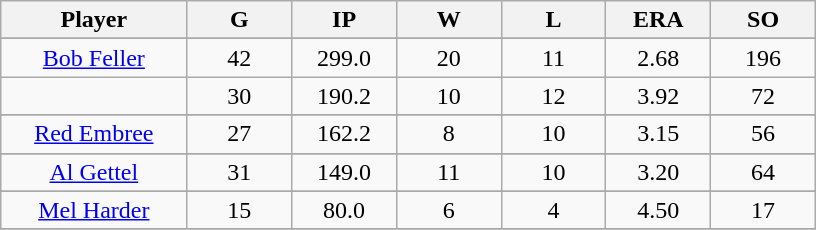<table class="wikitable sortable">
<tr>
<th bgcolor="#DDDDFF" width="16%">Player</th>
<th bgcolor="#DDDDFF" width="9%">G</th>
<th bgcolor="#DDDDFF" width="9%">IP</th>
<th bgcolor="#DDDDFF" width="9%">W</th>
<th bgcolor="#DDDDFF" width="9%">L</th>
<th bgcolor="#DDDDFF" width="9%">ERA</th>
<th bgcolor="#DDDDFF" width="9%">SO</th>
</tr>
<tr>
</tr>
<tr align="center">
<td><a href='#'>Bob Feller</a></td>
<td>42</td>
<td>299.0</td>
<td>20</td>
<td>11</td>
<td>2.68</td>
<td>196</td>
</tr>
<tr align="center">
<td></td>
<td>30</td>
<td>190.2</td>
<td>10</td>
<td>12</td>
<td>3.92</td>
<td>72</td>
</tr>
<tr>
</tr>
<tr align="center">
<td><a href='#'>Red Embree</a></td>
<td>27</td>
<td>162.2</td>
<td>8</td>
<td>10</td>
<td>3.15</td>
<td>56</td>
</tr>
<tr>
</tr>
<tr align="center">
<td><a href='#'>Al Gettel</a></td>
<td>31</td>
<td>149.0</td>
<td>11</td>
<td>10</td>
<td>3.20</td>
<td>64</td>
</tr>
<tr>
</tr>
<tr align="center">
<td><a href='#'>Mel Harder</a></td>
<td>15</td>
<td>80.0</td>
<td>6</td>
<td>4</td>
<td>4.50</td>
<td>17</td>
</tr>
<tr align="center">
</tr>
</table>
